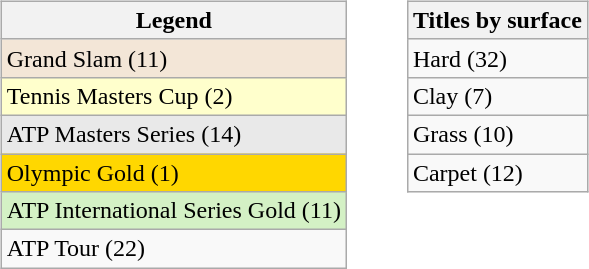<table width=43%>
<tr>
<td valign=top width=33% align=left><br><table class="wikitable">
<tr>
<th>Legend</th>
</tr>
<tr style="background:#f3e6d7;">
<td>Grand Slam (11)</td>
</tr>
<tr style="background:#ffffcc;">
<td>Tennis Masters Cup (2)</td>
</tr>
<tr style="background:#e9e9e9;">
<td>ATP Masters Series (14)</td>
</tr>
<tr bgcolor="gold">
<td>Olympic Gold (1)</td>
</tr>
<tr style="background:#d4f1c5;">
<td>ATP International Series Gold (11)</td>
</tr>
<tr>
<td>ATP Tour (22)</td>
</tr>
</table>
</td>
<td valign=top width=33% align=left><br><table class="wikitable">
<tr>
<th>Titles by surface</th>
</tr>
<tr>
<td>Hard (32)</td>
</tr>
<tr>
<td>Clay (7)</td>
</tr>
<tr>
<td>Grass (10)</td>
</tr>
<tr>
<td>Carpet (12)</td>
</tr>
</table>
</td>
</tr>
</table>
